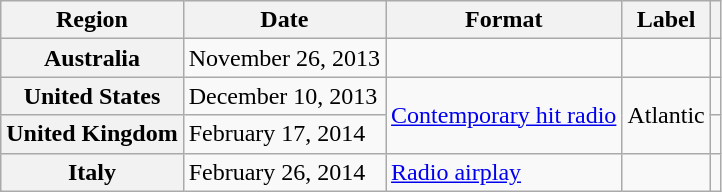<table class="wikitable plainrowheaders">
<tr>
<th scope="col">Region</th>
<th scope="col">Date</th>
<th scope="col">Format</th>
<th scope="col">Label</th>
<th scope="col"></th>
</tr>
<tr>
<th scope="row">Australia</th>
<td>November 26, 2013</td>
<td></td>
<td></td>
<td align="center"></td>
</tr>
<tr>
<th scope="row">United States</th>
<td>December 10, 2013</td>
<td rowspan="2"><a href='#'>Contemporary hit radio</a></td>
<td rowspan="2">Atlantic</td>
<td align="center"></td>
</tr>
<tr>
<th scope="row">United Kingdom</th>
<td>February 17, 2014</td>
<td align="center"></td>
</tr>
<tr>
<th scope="row">Italy</th>
<td>February 26, 2014</td>
<td><a href='#'>Radio airplay</a></td>
<td></td>
<td align="center"></td>
</tr>
</table>
